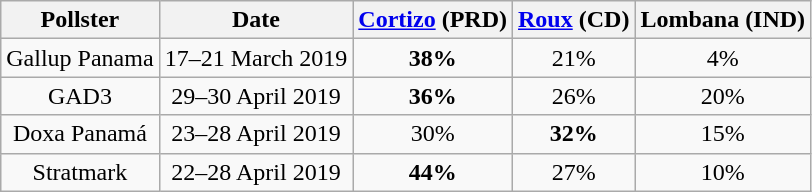<table class=wikitable style=text-align:center>
<tr>
<th>Pollster</th>
<th>Date</th>
<th><a href='#'>Cortizo</a> (PRD)</th>
<th><a href='#'>Roux</a> (CD)</th>
<th>Lombana (IND)</th>
</tr>
<tr>
<td>Gallup Panama</td>
<td>17–21 March 2019</td>
<td><strong>38%</strong></td>
<td>21%</td>
<td>4%</td>
</tr>
<tr>
<td>GAD3</td>
<td>29–30 April 2019</td>
<td><strong>36%</strong></td>
<td>26%</td>
<td>20%</td>
</tr>
<tr>
<td>Doxa Panamá</td>
<td>23–28 April 2019</td>
<td>30%</td>
<td><strong>32%</strong></td>
<td>15%</td>
</tr>
<tr>
<td>Stratmark</td>
<td>22–28 April 2019</td>
<td><strong>44%</strong></td>
<td>27%</td>
<td>10%</td>
</tr>
</table>
